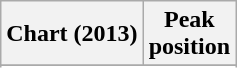<table class="wikitable sortable plainrowheaders" style="text-align:center;">
<tr>
<th scope="col">Chart (2013)</th>
<th scope="col">Peak<br>position</th>
</tr>
<tr>
</tr>
<tr>
</tr>
<tr>
</tr>
<tr>
</tr>
<tr>
</tr>
<tr>
</tr>
</table>
